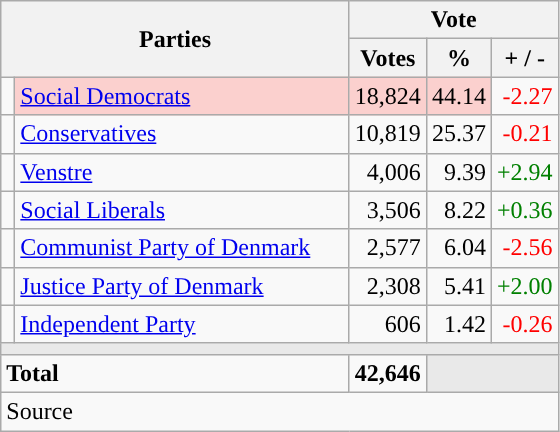<table class="wikitable" style="text-align:right;">
<tr>
<th style="text-align:centre;" rowspan="2" colspan="2" width="225">Parties</th>
<th colspan="3">Vote</th>
</tr>
<tr>
<th width="15">Votes</th>
<th width="15">%</th>
<th width="15">+ / -</th>
</tr>
<tr>
<td width="2" style="color:inherit;background:"></td>
<td bgcolor=#fbd0ce  align="left"><a href='#'>Social Democrats</a></td>
<td bgcolor=#fbd0ce>18,824</td>
<td bgcolor=#fbd0ce>44.14</td>
<td style=color:red;>-2.27</td>
</tr>
<tr>
<td width="2" style="color:inherit;background:"></td>
<td align="left"><a href='#'>Conservatives</a></td>
<td>10,819</td>
<td>25.37</td>
<td style=color:red;>-0.21</td>
</tr>
<tr>
<td width="2" style="color:inherit;background:"></td>
<td align="left"><a href='#'>Venstre</a></td>
<td>4,006</td>
<td>9.39</td>
<td style=color:green;>+2.94</td>
</tr>
<tr>
<td width="2" style="color:inherit;background:"></td>
<td align="left"><a href='#'>Social Liberals</a></td>
<td>3,506</td>
<td>8.22</td>
<td style=color:green;>+0.36</td>
</tr>
<tr>
<td width="2" style="color:inherit;background:"></td>
<td align="left"><a href='#'>Communist Party of Denmark</a></td>
<td>2,577</td>
<td>6.04</td>
<td style=color:red;>-2.56</td>
</tr>
<tr>
<td width="2" style="color:inherit;background:"></td>
<td align="left"><a href='#'>Justice Party of Denmark</a></td>
<td>2,308</td>
<td>5.41</td>
<td style=color:green;>+2.00</td>
</tr>
<tr>
<td width="2" style="color:inherit;background:"></td>
<td align="left"><a href='#'>Independent Party</a></td>
<td>606</td>
<td>1.42</td>
<td style=color:red;>-0.26</td>
</tr>
<tr>
<td colspan="7" bgcolor="#E9E9E9"></td>
</tr>
<tr>
<td align="left" colspan="2"><strong>Total</strong></td>
<td><strong>42,646</strong></td>
<td bgcolor="#E9E9E9" colspan="2"></td>
</tr>
<tr>
<td align="left" colspan="6">Source</td>
</tr>
</table>
